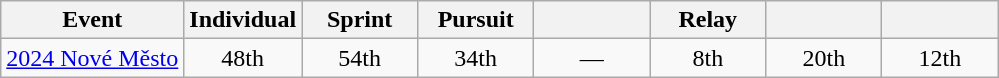<table class="wikitable" style="text-align: center;">
<tr ">
<th>Event</th>
<th style="width:70px;">Individual</th>
<th style="width:70px;">Sprint</th>
<th style="width:70px;">Pursuit</th>
<th style="width:70px;"></th>
<th style="width:70px;">Relay</th>
<th style="width:70px;"></th>
<th style="width:70px;"></th>
</tr>
<tr>
<td align=left> <a href='#'>2024 Nové Město</a></td>
<td>48th</td>
<td>54th</td>
<td>34th</td>
<td>—</td>
<td>8th</td>
<td>20th</td>
<td>12th</td>
</tr>
</table>
